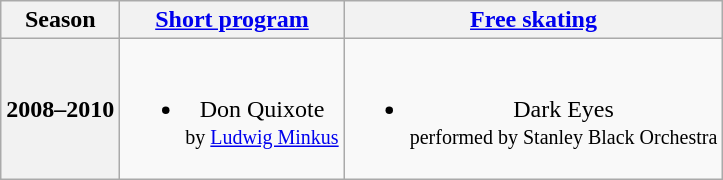<table class=wikitable style=text-align:center>
<tr>
<th>Season</th>
<th><a href='#'>Short program</a></th>
<th><a href='#'>Free skating</a></th>
</tr>
<tr>
<th>2008–2010 <br> </th>
<td><br><ul><li>Don Quixote <br><small> by <a href='#'>Ludwig Minkus</a> </small></li></ul></td>
<td><br><ul><li>Dark Eyes <br><small> performed by Stanley Black Orchestra </small></li></ul></td>
</tr>
</table>
